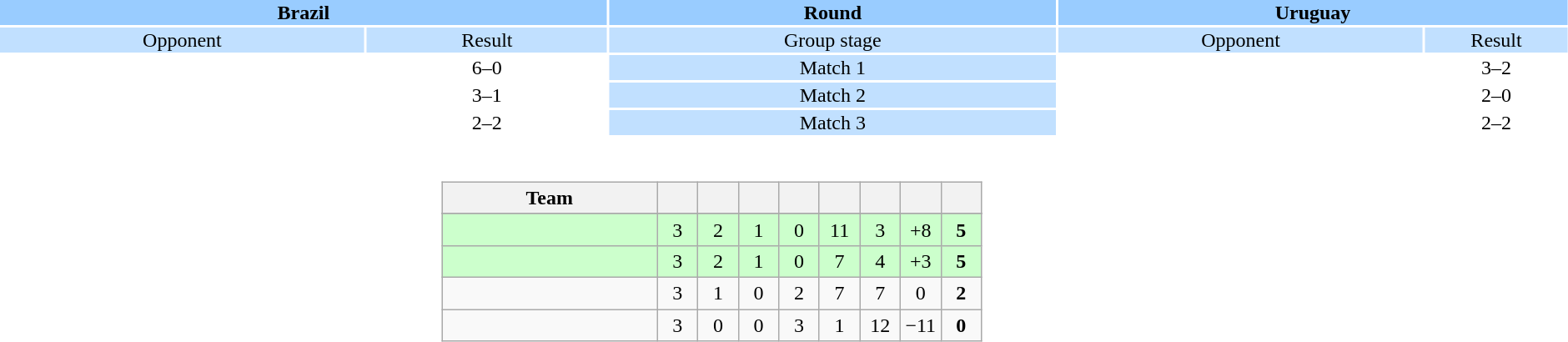<table style="width:100%; text-align:center;">
<tr style="vertical-align:top; background:#9cf;">
<th colspan=2 style="width:1*">Brazil</th>
<th>Round</th>
<th colspan=2 style="width:1*">Uruguay</th>
</tr>
<tr style="vertical-align:top; background:#c1e0ff;">
<td>Opponent</td>
<td>Result</td>
<td>Group stage</td>
<td>Opponent</td>
<td>Result</td>
</tr>
<tr>
<td></td>
<td>6–0</td>
<td style="background:#c1e0ff;">Match 1</td>
<td></td>
<td>3–2</td>
<td></td>
</tr>
<tr>
<td></td>
<td>3–1</td>
<td style="background:#c1e0ff;">Match 2</td>
<td></td>
<td>2–0</td>
<td></td>
</tr>
<tr>
<td></td>
<td>2–2</td>
<td style="background:#c1e0ff;">Match 3</td>
<td></td>
<td>2–2</td>
<td></td>
</tr>
<tr>
<td colspan="4" style="text-align:center;"><br><table class="wikitable" style="margin:1em auto; text-align: center;">
<tr>
<th width="165">Team</th>
<th width="25"></th>
<th width="25"></th>
<th width="25"></th>
<th width="25"></th>
<th width="25"></th>
<th width="25"></th>
<th width="25"></th>
<th width="25"></th>
</tr>
<tr style="background:#cfc;">
</tr>
<tr align=center bgcolor=ccffcc>
<td align=left></td>
<td>3</td>
<td>2</td>
<td>1</td>
<td>0</td>
<td>11</td>
<td>3</td>
<td>+8</td>
<td><strong>5</strong></td>
</tr>
<tr style="background:#cfc;">
<td align=left></td>
<td>3</td>
<td>2</td>
<td>1</td>
<td>0</td>
<td>7</td>
<td>4</td>
<td>+3</td>
<td><strong>5</strong></td>
</tr>
<tr>
<td align=left></td>
<td>3</td>
<td>1</td>
<td>0</td>
<td>2</td>
<td>7</td>
<td>7</td>
<td>0</td>
<td><strong>2</strong></td>
</tr>
<tr>
<td align=left></td>
<td>3</td>
<td>0</td>
<td>0</td>
<td>3</td>
<td>1</td>
<td>12</td>
<td>−11</td>
<td><strong>0</strong></td>
</tr>
</table>
</td>
</tr>
</table>
